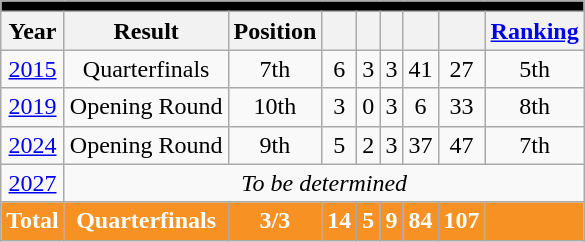<table class="wikitable" style="text-align: center;">
<tr>
<th colspan="9" style="background:black;"><a href='#'></a> </th>
</tr>
<tr>
<th scope="col">Year</th>
<th scope="col">Result</th>
<th scope="col">Position</th>
<th scope="col"></th>
<th scope="col"></th>
<th scope="col"></th>
<th scope="col"></th>
<th scope="col"></th>
<th scope="col"><a href='#'>Ranking</a></th>
</tr>
<tr>
<td> <a href='#'>2015</a></td>
<td>Quarterfinals</td>
<td>7th</td>
<td>6</td>
<td>3</td>
<td>3</td>
<td>41</td>
<td>27</td>
<td>5th</td>
</tr>
<tr>
<td> <a href='#'>2019</a></td>
<td>Opening Round</td>
<td>10th</td>
<td>3</td>
<td>0</td>
<td>3</td>
<td>6</td>
<td>33</td>
<td>8th</td>
</tr>
<tr>
<td> <a href='#'>2024</a></td>
<td>Opening Round</td>
<td>9th</td>
<td>5</td>
<td>2</td>
<td>3</td>
<td>37</td>
<td>47</td>
<td>7th</td>
</tr>
<tr>
<td><a href='#'>2027</a></td>
<td colspan="8"><em>To be determined</em></td>
</tr>
<tr>
<th style="color:white; background:#F89123;">Total</th>
<th style="color:white; background:#F89123;">Quarterfinals</th>
<th style="color:white; background:#F89123;">3/3</th>
<th style="color:white; background:#F89123;">14</th>
<th style="color:white; background:#F89123;">5</th>
<th style="color:white; background:#F89123;">9</th>
<th style="color:white; background:#F89123;">84</th>
<th style="color:white; background:#F89123;">107</th>
<th style="color:white; background:#F89123;"></th>
</tr>
</table>
